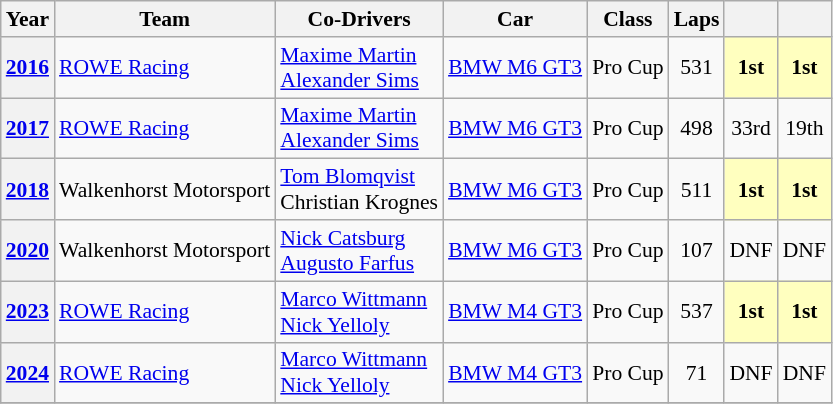<table class="wikitable" style="text-align:center; font-size:90%">
<tr>
<th>Year</th>
<th>Team</th>
<th>Co-Drivers</th>
<th>Car</th>
<th>Class</th>
<th>Laps</th>
<th></th>
<th></th>
</tr>
<tr>
<th><a href='#'>2016</a></th>
<td align="left"> <a href='#'>ROWE Racing</a></td>
<td align="left"> <a href='#'>Maxime Martin</a><br> <a href='#'>Alexander Sims</a></td>
<td align="left"><a href='#'>BMW M6 GT3</a></td>
<td>Pro Cup</td>
<td>531</td>
<td style="background:#FFFFBF;"><strong>1st</strong></td>
<td style="background:#FFFFBF;"><strong>1st</strong></td>
</tr>
<tr>
<th><a href='#'>2017</a></th>
<td align="left"> <a href='#'>ROWE Racing</a></td>
<td align="left"> <a href='#'>Maxime Martin</a><br> <a href='#'>Alexander Sims</a></td>
<td align="left"><a href='#'>BMW M6 GT3</a></td>
<td>Pro Cup</td>
<td>498</td>
<td>33rd</td>
<td>19th</td>
</tr>
<tr>
<th><a href='#'>2018</a></th>
<td align="left"> Walkenhorst Motorsport</td>
<td align="left"> <a href='#'>Tom Blomqvist</a><br> Christian Krognes</td>
<td align="left"><a href='#'>BMW M6 GT3</a></td>
<td>Pro Cup</td>
<td>511</td>
<td style="background:#FFFFBF;"><strong>1st</strong></td>
<td style="background:#FFFFBF;"><strong>1st</strong></td>
</tr>
<tr>
<th><a href='#'>2020</a></th>
<td align="left"> Walkenhorst Motorsport</td>
<td align="left"> <a href='#'>Nick Catsburg</a><br> <a href='#'>Augusto Farfus</a></td>
<td align="left"><a href='#'>BMW M6 GT3</a></td>
<td>Pro Cup</td>
<td>107</td>
<td>DNF</td>
<td>DNF</td>
</tr>
<tr>
<th><a href='#'>2023</a></th>
<td align="left"> <a href='#'>ROWE Racing</a></td>
<td align="left"> <a href='#'>Marco Wittmann</a><br> <a href='#'>Nick Yelloly</a></td>
<td align="left"><a href='#'>BMW M4 GT3</a></td>
<td>Pro Cup</td>
<td>537</td>
<td style="background:#FFFFBF;"><strong>1st</strong></td>
<td style="background:#FFFFBF;"><strong>1st</strong></td>
</tr>
<tr>
<th><a href='#'>2024</a></th>
<td align="left"> <a href='#'>ROWE Racing</a></td>
<td align="left"> <a href='#'>Marco Wittmann</a><br> <a href='#'>Nick Yelloly</a></td>
<td align="left"><a href='#'>BMW M4 GT3</a></td>
<td>Pro Cup</td>
<td>71</td>
<td>DNF</td>
<td>DNF</td>
</tr>
<tr>
</tr>
</table>
